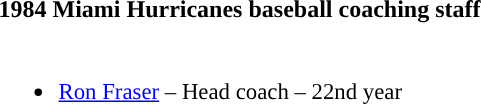<table class="toccolours">
<tr>
<th colspan=9>1984 Miami Hurricanes baseball coaching staff</th>
</tr>
<tr>
<td style="text-align: left; font-size: 95%;" valign="top"><br><ul><li><a href='#'>Ron Fraser</a> – Head coach – 22nd year</li></ul></td>
</tr>
</table>
